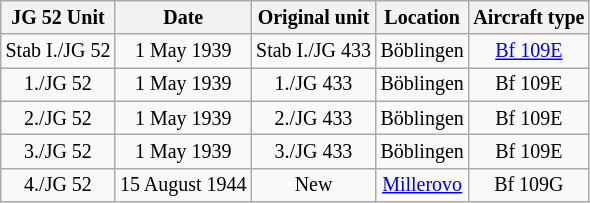<table class="wikitable" align="center" style="font-size: 10pt; text-align:center">
<tr>
<th>JG 52 Unit</th>
<th>Date</th>
<th>Original unit</th>
<th>Location</th>
<th>Aircraft type</th>
</tr>
<tr>
<td>Stab I./JG 52</td>
<td>1 May 1939</td>
<td>Stab I./JG 433</td>
<td>Böblingen</td>
<td><a href='#'>Bf 109E</a></td>
</tr>
<tr>
<td>1./JG 52</td>
<td>1 May 1939</td>
<td>1./JG 433</td>
<td>Böblingen</td>
<td>Bf 109E</td>
</tr>
<tr>
<td>2./JG 52</td>
<td>1 May 1939</td>
<td>2./JG 433</td>
<td>Böblingen</td>
<td>Bf 109E</td>
</tr>
<tr>
<td>3./JG 52</td>
<td>1 May 1939</td>
<td>3./JG 433</td>
<td>Böblingen</td>
<td>Bf 109E</td>
</tr>
<tr>
<td>4./JG 52</td>
<td>15 August 1944</td>
<td>New</td>
<td><a href='#'>Millerovo</a></td>
<td>Bf 109G</td>
</tr>
</table>
